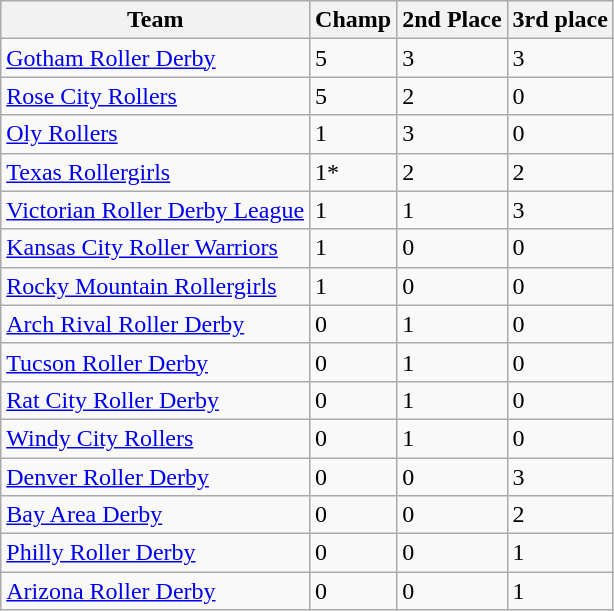<table class="wikitable sortable">
<tr>
<th>Team</th>
<th>Champ</th>
<th>2nd Place</th>
<th>3rd place</th>
</tr>
<tr>
<td><a href='#'>Gotham Roller Derby</a></td>
<td>5</td>
<td>3</td>
<td>3</td>
</tr>
<tr>
<td><a href='#'>Rose City Rollers</a></td>
<td>5</td>
<td>2</td>
<td>0</td>
</tr>
<tr>
<td><a href='#'>Oly Rollers</a></td>
<td>1</td>
<td>3</td>
<td>0</td>
</tr>
<tr>
<td><a href='#'>Texas Rollergirls</a></td>
<td>1*</td>
<td>2</td>
<td>2</td>
</tr>
<tr>
<td><a href='#'>Victorian Roller Derby League</a></td>
<td>1</td>
<td>1</td>
<td>3</td>
</tr>
<tr>
<td><a href='#'>Kansas City Roller Warriors</a></td>
<td>1</td>
<td>0</td>
<td>0</td>
</tr>
<tr>
<td><a href='#'>Rocky Mountain Rollergirls</a></td>
<td>1</td>
<td>0</td>
<td>0</td>
</tr>
<tr>
<td><a href='#'>Arch Rival Roller Derby</a></td>
<td>0</td>
<td>1</td>
<td>0</td>
</tr>
<tr>
<td><a href='#'>Tucson Roller Derby</a></td>
<td>0</td>
<td>1</td>
<td>0</td>
</tr>
<tr>
<td><a href='#'>Rat City Roller Derby</a></td>
<td>0</td>
<td>1</td>
<td>0</td>
</tr>
<tr>
<td><a href='#'>Windy City Rollers</a></td>
<td>0</td>
<td>1</td>
<td>0</td>
</tr>
<tr>
<td><a href='#'>Denver Roller Derby</a></td>
<td>0</td>
<td>0</td>
<td>3</td>
</tr>
<tr>
<td><a href='#'>Bay Area Derby</a></td>
<td>0</td>
<td>0</td>
<td>2</td>
</tr>
<tr>
<td><a href='#'>Philly Roller Derby</a></td>
<td>0</td>
<td>0</td>
<td>1</td>
</tr>
<tr>
<td><a href='#'>Arizona Roller Derby</a></td>
<td>0</td>
<td>0</td>
<td>1</td>
</tr>
</table>
